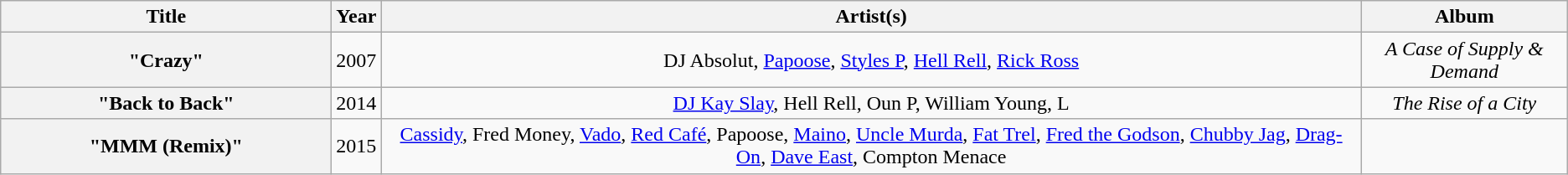<table class="wikitable plainrowheaders" style="text-align:center;">
<tr>
<th scope="col" style="width:16em;">Title</th>
<th scope="col">Year</th>
<th scope="col">Artist(s)</th>
<th scope="col">Album</th>
</tr>
<tr>
<th scope="row">"Crazy"</th>
<td>2007</td>
<td>DJ Absolut, <a href='#'>Papoose</a>, <a href='#'>Styles P</a>, <a href='#'>Hell Rell</a>, <a href='#'>Rick Ross</a></td>
<td><em>A Case of Supply & Demand</em></td>
</tr>
<tr>
<th scope="row">"Back to Back"</th>
<td>2014</td>
<td><a href='#'>DJ Kay Slay</a>, Hell Rell, Oun P, William Young, L</td>
<td><em>The Rise of a City</em></td>
</tr>
<tr>
<th scope="row">"MMM (Remix)"</th>
<td>2015</td>
<td><a href='#'>Cassidy</a>, Fred Money, <a href='#'>Vado</a>, <a href='#'>Red Café</a>, Papoose, <a href='#'>Maino</a>, <a href='#'>Uncle Murda</a>, <a href='#'>Fat Trel</a>, <a href='#'>Fred the Godson</a>, <a href='#'>Chubby Jag</a>, <a href='#'>Drag-On</a>, <a href='#'>Dave East</a>, Compton Menace</td>
<td></td>
</tr>
</table>
